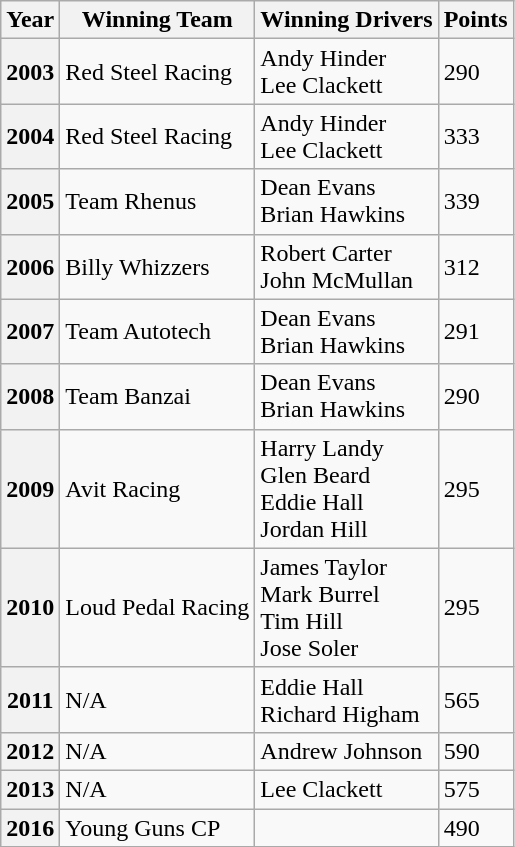<table class="wikitable">
<tr>
<th>Year</th>
<th>Winning Team</th>
<th>Winning Drivers</th>
<th>Points</th>
</tr>
<tr>
<th>2003</th>
<td>Red Steel Racing</td>
<td>Andy Hinder<br>Lee Clackett</td>
<td>290</td>
</tr>
<tr>
<th>2004</th>
<td>Red Steel Racing</td>
<td>Andy Hinder<br>Lee Clackett</td>
<td>333</td>
</tr>
<tr>
<th>2005</th>
<td>Team Rhenus</td>
<td>Dean Evans<br>Brian Hawkins</td>
<td>339</td>
</tr>
<tr>
<th>2006</th>
<td>Billy Whizzers</td>
<td>Robert Carter<br>John McMullan</td>
<td>312</td>
</tr>
<tr>
<th>2007</th>
<td>Team Autotech</td>
<td>Dean Evans<br>Brian Hawkins</td>
<td>291</td>
</tr>
<tr>
<th>2008</th>
<td>Team Banzai</td>
<td>Dean Evans<br>Brian Hawkins</td>
<td>290</td>
</tr>
<tr>
<th>2009</th>
<td>Avit Racing</td>
<td>Harry Landy<br>Glen Beard<br>Eddie Hall<br>Jordan Hill</td>
<td>295</td>
</tr>
<tr>
<th>2010</th>
<td>Loud Pedal Racing</td>
<td>James Taylor<br>Mark Burrel<br>Tim Hill<br>Jose Soler</td>
<td>295</td>
</tr>
<tr>
<th>2011</th>
<td>N/A</td>
<td>Eddie Hall<br>Richard Higham</td>
<td>565</td>
</tr>
<tr>
<th>2012</th>
<td>N/A</td>
<td>Andrew Johnson</td>
<td>590</td>
</tr>
<tr>
<th>2013</th>
<td>N/A</td>
<td>Lee Clackett</td>
<td>575</td>
</tr>
<tr>
<th>2016</th>
<td>Young Guns CP</td>
<td></td>
<td>490</td>
</tr>
</table>
